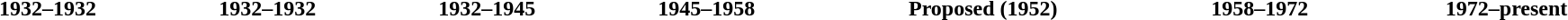<table border="0" cellpadding="1" cellspacing="0" style="width:100%; text-align:center">
<tr>
<th></th>
<th></th>
<th></th>
<th></th>
<th></th>
<th></th>
<th></th>
</tr>
<tr>
<th>1932–1932</th>
<th>1932–1932</th>
<th>1932–1945</th>
<th>1945–1958</th>
<th>Proposed (1952)</th>
<th>1958–1972</th>
<th>1972–present</th>
</tr>
</table>
